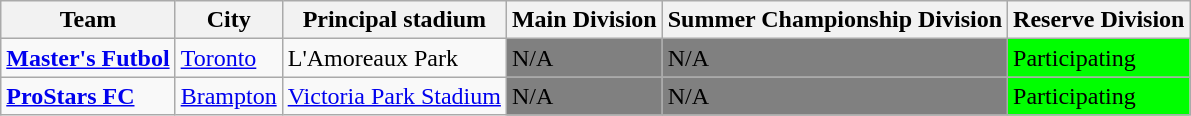<table class="wikitable sortable">
<tr>
<th>Team</th>
<th>City</th>
<th>Principal stadium</th>
<th>Main Division</th>
<th>Summer Championship Division</th>
<th>Reserve Division</th>
</tr>
<tr>
<td><strong><a href='#'>Master's Futbol</a></strong></td>
<td><a href='#'>Toronto</a></td>
<td>L'Amoreaux Park</td>
<td style="background: grey;">N/A</td>
<td style="background: grey;">N/A</td>
<td style="background: lime;">Participating</td>
</tr>
<tr>
<td><strong><a href='#'>ProStars FC</a></strong></td>
<td><a href='#'>Brampton</a></td>
<td><a href='#'>Victoria Park Stadium</a></td>
<td style="background: grey;">N/A</td>
<td style="background: grey;">N/A</td>
<td style="background: lime;">Participating</td>
</tr>
</table>
